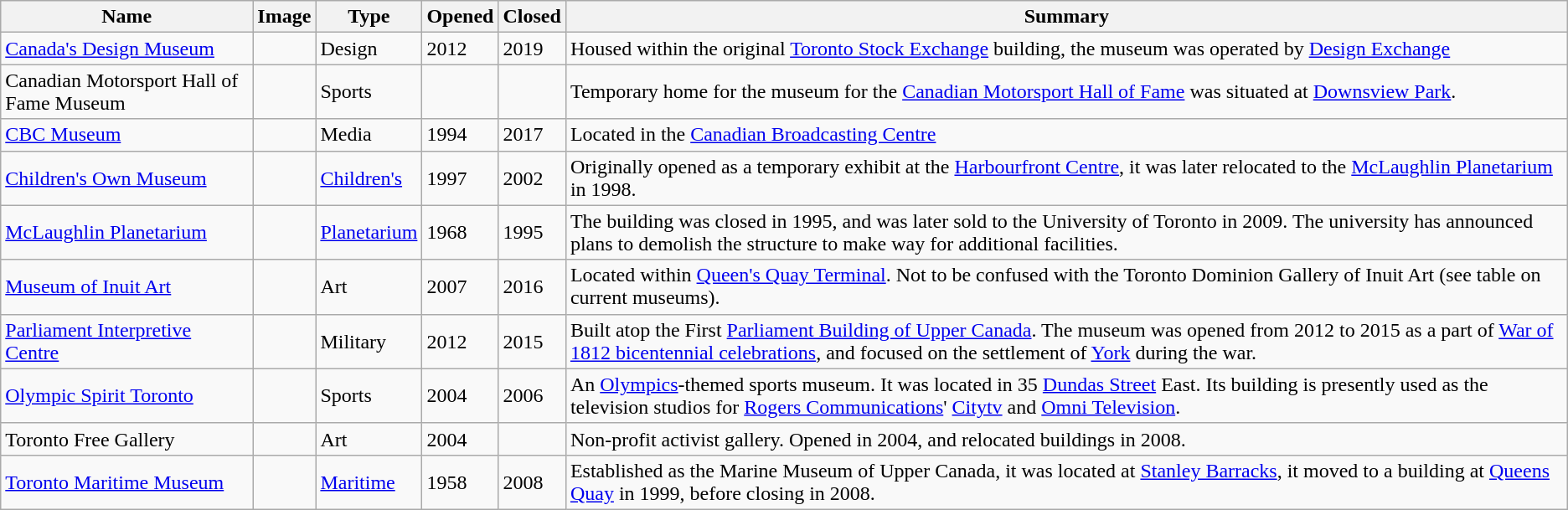<table class="wikitable sortable">
<tr>
<th>Name</th>
<th class="unsortable">Image</th>
<th>Type</th>
<th>Opened</th>
<th>Closed</th>
<th class="unsortable">Summary</th>
</tr>
<tr>
<td><a href='#'>Canada's Design Museum</a></td>
<td></td>
<td>Design</td>
<td>2012</td>
<td>2019</td>
<td>Housed within the original <a href='#'>Toronto Stock Exchange</a> building, the museum was operated by <a href='#'>Design Exchange</a></td>
</tr>
<tr>
<td>Canadian Motorsport Hall of Fame Museum</td>
<td></td>
<td>Sports</td>
<td></td>
<td></td>
<td>Temporary home for the museum for the <a href='#'>Canadian Motorsport Hall of Fame</a> was situated at <a href='#'>Downsview Park</a>.</td>
</tr>
<tr>
<td><a href='#'>CBC Museum</a></td>
<td></td>
<td>Media</td>
<td>1994</td>
<td>2017</td>
<td>Located in the <a href='#'>Canadian Broadcasting Centre</a></td>
</tr>
<tr>
<td><a href='#'>Children's Own Museum</a></td>
<td></td>
<td><a href='#'>Children's</a></td>
<td>1997</td>
<td>2002</td>
<td>Originally opened as a temporary exhibit at the <a href='#'>Harbourfront Centre</a>, it was later relocated to the <a href='#'>McLaughlin Planetarium</a> in 1998.</td>
</tr>
<tr>
<td><a href='#'>McLaughlin Planetarium</a></td>
<td></td>
<td><a href='#'>Planetarium</a></td>
<td>1968</td>
<td>1995</td>
<td>The building was closed in 1995, and was later sold to the University of Toronto in 2009. The university has announced plans to demolish the structure to make way for additional facilities.</td>
</tr>
<tr>
<td><a href='#'>Museum of Inuit Art</a></td>
<td></td>
<td>Art</td>
<td>2007</td>
<td>2016</td>
<td>Located within <a href='#'>Queen's Quay Terminal</a>. Not to be confused with the Toronto Dominion Gallery of Inuit Art (see table on current museums).</td>
</tr>
<tr>
<td><a href='#'>Parliament Interpretive Centre</a></td>
<td></td>
<td>Military</td>
<td>2012</td>
<td>2015</td>
<td>Built atop the First <a href='#'>Parliament Building of Upper Canada</a>. The museum was opened from 2012 to 2015 as a part of <a href='#'>War of 1812 bicentennial celebrations</a>, and focused on the settlement of <a href='#'>York</a> during the war.</td>
</tr>
<tr>
<td><a href='#'>Olympic Spirit Toronto</a></td>
<td></td>
<td>Sports</td>
<td>2004</td>
<td>2006</td>
<td>An <a href='#'>Olympics</a>-themed sports museum. It was located in 35 <a href='#'>Dundas Street</a> East. Its building is presently used as the television studios for <a href='#'>Rogers Communications</a>' <a href='#'>Citytv</a> and <a href='#'>Omni Television</a>.</td>
</tr>
<tr>
<td>Toronto Free Gallery</td>
<td></td>
<td>Art</td>
<td>2004</td>
<td></td>
<td>Non-profit activist gallery. Opened in 2004, and relocated buildings in 2008.</td>
</tr>
<tr>
<td><a href='#'>Toronto Maritime Museum</a></td>
<td></td>
<td><a href='#'>Maritime</a></td>
<td>1958</td>
<td>2008</td>
<td>Established as the Marine Museum of Upper Canada, it was located at <a href='#'>Stanley Barracks</a>, it moved to a building at <a href='#'>Queens Quay</a> in 1999, before closing in 2008.</td>
</tr>
</table>
